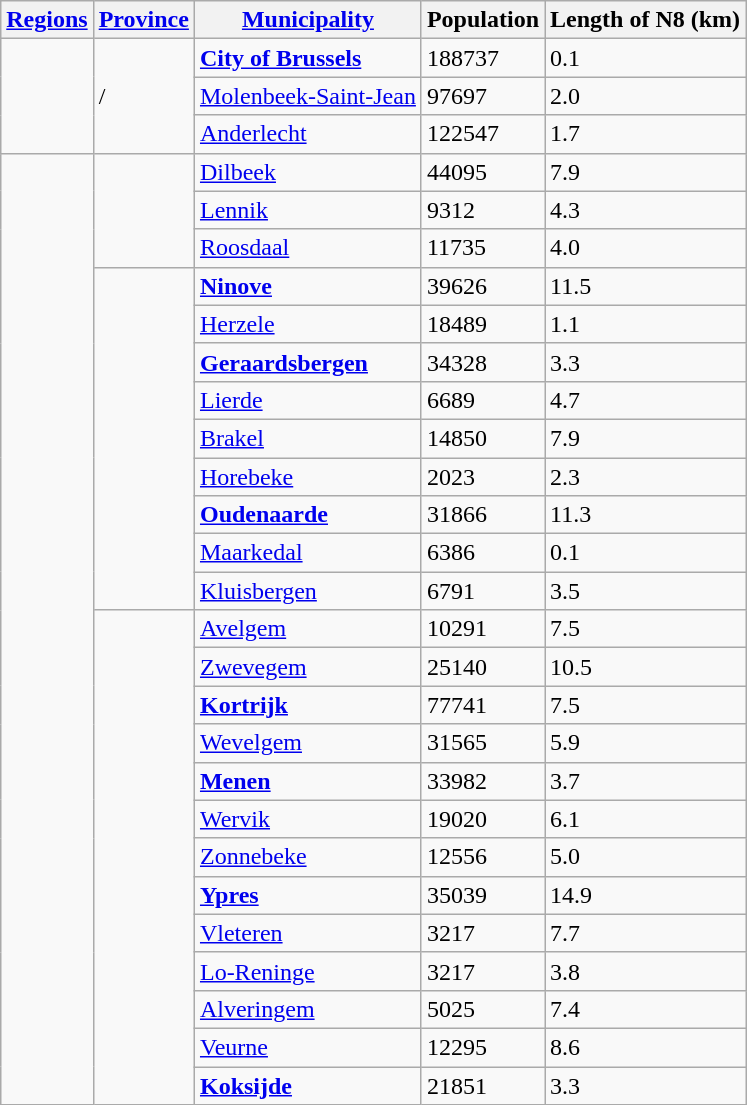<table class="wikitable">
<tr>
<th><a href='#'>Regions</a></th>
<th><a href='#'>Province</a></th>
<th><a href='#'>Municipality</a></th>
<th>Population</th>
<th>Length of N8 (km)</th>
</tr>
<tr>
<td rowspan="3"></td>
<td rowspan="3">/</td>
<td><strong><a href='#'>City of Brussels</a></strong></td>
<td>188737</td>
<td>0.1</td>
</tr>
<tr>
<td><a href='#'>Molenbeek-Saint-Jean</a></td>
<td>97697</td>
<td>2.0</td>
</tr>
<tr>
<td><a href='#'>Anderlecht</a></td>
<td>122547</td>
<td>1.7</td>
</tr>
<tr>
<td rowspan="25"></td>
<td rowspan="3"></td>
<td><a href='#'>Dilbeek</a></td>
<td>44095</td>
<td>7.9</td>
</tr>
<tr>
<td><a href='#'>Lennik</a></td>
<td>9312</td>
<td>4.3</td>
</tr>
<tr>
<td><a href='#'>Roosdaal</a></td>
<td>11735</td>
<td>4.0</td>
</tr>
<tr>
<td rowspan="9"></td>
<td><strong><a href='#'>Ninove</a></strong></td>
<td>39626</td>
<td>11.5</td>
</tr>
<tr>
<td><a href='#'>Herzele</a></td>
<td>18489</td>
<td>1.1</td>
</tr>
<tr>
<td><strong><a href='#'>Geraardsbergen</a></strong></td>
<td>34328</td>
<td>3.3</td>
</tr>
<tr>
<td><a href='#'>Lierde</a></td>
<td>6689</td>
<td>4.7</td>
</tr>
<tr>
<td><a href='#'>Brakel</a></td>
<td>14850</td>
<td>7.9</td>
</tr>
<tr>
<td><a href='#'>Horebeke</a></td>
<td>2023</td>
<td>2.3</td>
</tr>
<tr>
<td><strong><a href='#'>Oudenaarde</a></strong></td>
<td>31866</td>
<td>11.3</td>
</tr>
<tr>
<td><a href='#'>Maarkedal</a></td>
<td>6386</td>
<td>0.1</td>
</tr>
<tr>
<td><a href='#'>Kluisbergen</a></td>
<td>6791</td>
<td>3.5</td>
</tr>
<tr>
<td rowspan="13"></td>
<td><a href='#'>Avelgem</a></td>
<td>10291</td>
<td>7.5</td>
</tr>
<tr>
<td><a href='#'>Zwevegem</a></td>
<td>25140</td>
<td>10.5</td>
</tr>
<tr>
<td><strong><a href='#'>Kortrijk</a></strong></td>
<td>77741</td>
<td>7.5</td>
</tr>
<tr>
<td><a href='#'>Wevelgem</a></td>
<td>31565</td>
<td>5.9</td>
</tr>
<tr>
<td><strong><a href='#'>Menen</a></strong></td>
<td>33982</td>
<td>3.7</td>
</tr>
<tr>
<td><a href='#'>Wervik</a></td>
<td>19020</td>
<td>6.1</td>
</tr>
<tr>
<td><a href='#'>Zonnebeke</a></td>
<td>12556</td>
<td>5.0</td>
</tr>
<tr>
<td><strong><a href='#'>Ypres</a></strong></td>
<td>35039</td>
<td>14.9</td>
</tr>
<tr>
<td><a href='#'>Vleteren</a></td>
<td>3217</td>
<td>7.7</td>
</tr>
<tr>
<td><a href='#'>Lo-Reninge</a></td>
<td>3217</td>
<td>3.8</td>
</tr>
<tr>
<td><a href='#'>Alveringem</a></td>
<td>5025</td>
<td>7.4</td>
</tr>
<tr>
<td><a href='#'>Veurne</a></td>
<td>12295</td>
<td>8.6</td>
</tr>
<tr>
<td><strong><a href='#'>Koksijde</a></strong></td>
<td>21851</td>
<td>3.3</td>
</tr>
</table>
